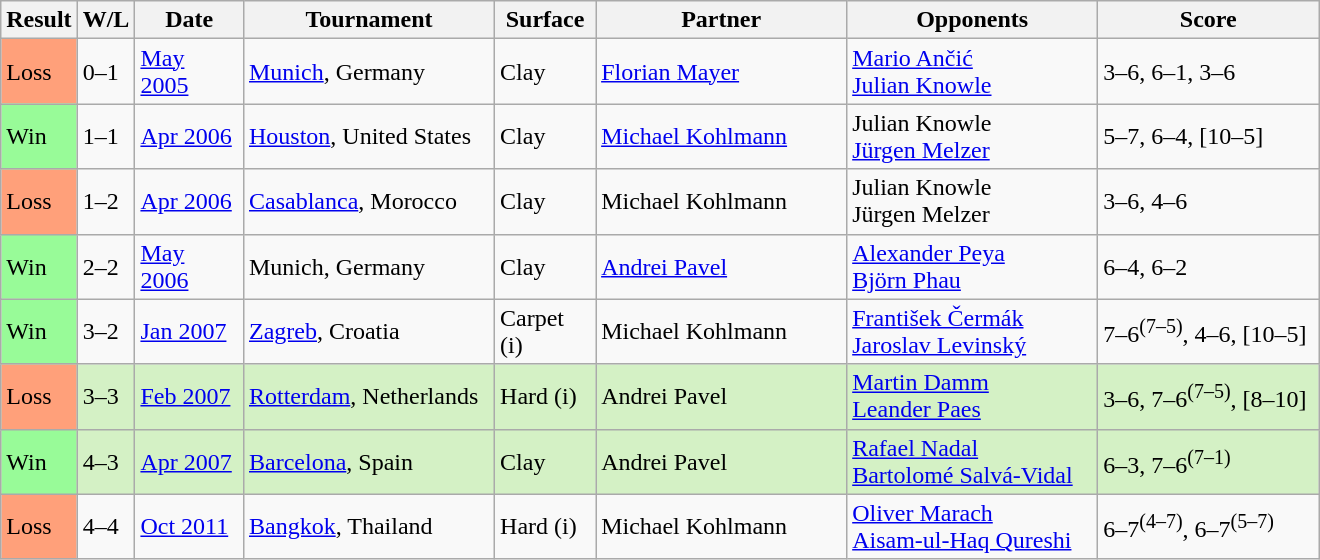<table class="sortable wikitable">
<tr>
<th>Result</th>
<th style="width:30px" class="unsortable">W/L</th>
<th style="width:65px">Date</th>
<th style="width:160px">Tournament</th>
<th style="width:60px">Surface</th>
<th style="width:160px">Partner</th>
<th style="width:160px">Opponents</th>
<th style="width:140px" class="unsortable">Score</th>
</tr>
<tr>
<td style="background:#ffa07a;">Loss</td>
<td>0–1</td>
<td><a href='#'>May 2005</a></td>
<td><a href='#'>Munich</a>, Germany</td>
<td>Clay</td>
<td> <a href='#'>Florian Mayer</a></td>
<td> <a href='#'>Mario Ančić</a> <br>  <a href='#'>Julian Knowle</a></td>
<td>3–6, 6–1, 3–6</td>
</tr>
<tr>
<td style="background:#98fb98;">Win</td>
<td>1–1</td>
<td><a href='#'>Apr 2006</a></td>
<td><a href='#'>Houston</a>, United States</td>
<td>Clay</td>
<td> <a href='#'>Michael Kohlmann</a></td>
<td> Julian Knowle <br>  <a href='#'>Jürgen Melzer</a></td>
<td>5–7, 6–4, [10–5]</td>
</tr>
<tr>
<td style="background:#ffa07a;">Loss</td>
<td>1–2</td>
<td><a href='#'>Apr 2006</a></td>
<td><a href='#'>Casablanca</a>, Morocco</td>
<td>Clay</td>
<td> Michael Kohlmann</td>
<td> Julian Knowle <br>  Jürgen Melzer</td>
<td>3–6, 4–6</td>
</tr>
<tr>
<td style="background:#98fb98;">Win</td>
<td>2–2</td>
<td><a href='#'>May 2006</a></td>
<td>Munich, Germany</td>
<td>Clay</td>
<td> <a href='#'>Andrei Pavel</a></td>
<td> <a href='#'>Alexander Peya</a> <br>  <a href='#'>Björn Phau</a></td>
<td>6–4, 6–2</td>
</tr>
<tr>
<td style="background:#98fb98;">Win</td>
<td>3–2</td>
<td><a href='#'>Jan 2007</a></td>
<td><a href='#'>Zagreb</a>, Croatia</td>
<td>Carpet (i)</td>
<td> Michael Kohlmann</td>
<td> <a href='#'>František Čermák</a> <br>  <a href='#'>Jaroslav Levinský</a></td>
<td>7–6<sup>(7–5)</sup>, 4–6, [10–5]</td>
</tr>
<tr bgcolor=d4f1c5>
<td style="background:#ffa07a;">Loss</td>
<td>3–3</td>
<td><a href='#'>Feb 2007</a></td>
<td><a href='#'>Rotterdam</a>, Netherlands</td>
<td>Hard (i)</td>
<td> Andrei Pavel</td>
<td> <a href='#'>Martin Damm</a> <br>  <a href='#'>Leander Paes</a></td>
<td>3–6, 7–6<sup>(7–5)</sup>, [8–10]</td>
</tr>
<tr bgcolor=d4f1c5>
<td style="background:#98fb98;">Win</td>
<td>4–3</td>
<td><a href='#'>Apr 2007</a></td>
<td><a href='#'>Barcelona</a>, Spain</td>
<td>Clay</td>
<td> Andrei Pavel</td>
<td> <a href='#'>Rafael Nadal</a> <br>  <a href='#'>Bartolomé Salvá-Vidal</a></td>
<td>6–3, 7–6<sup>(7–1)</sup></td>
</tr>
<tr>
<td style="background:#ffa07a;">Loss</td>
<td>4–4</td>
<td><a href='#'>Oct 2011</a></td>
<td><a href='#'>Bangkok</a>, Thailand</td>
<td>Hard (i)</td>
<td> Michael Kohlmann</td>
<td> <a href='#'>Oliver Marach</a> <br>  <a href='#'>Aisam-ul-Haq Qureshi</a></td>
<td>6–7<sup>(4–7)</sup>, 6–7<sup>(5–7)</sup></td>
</tr>
</table>
